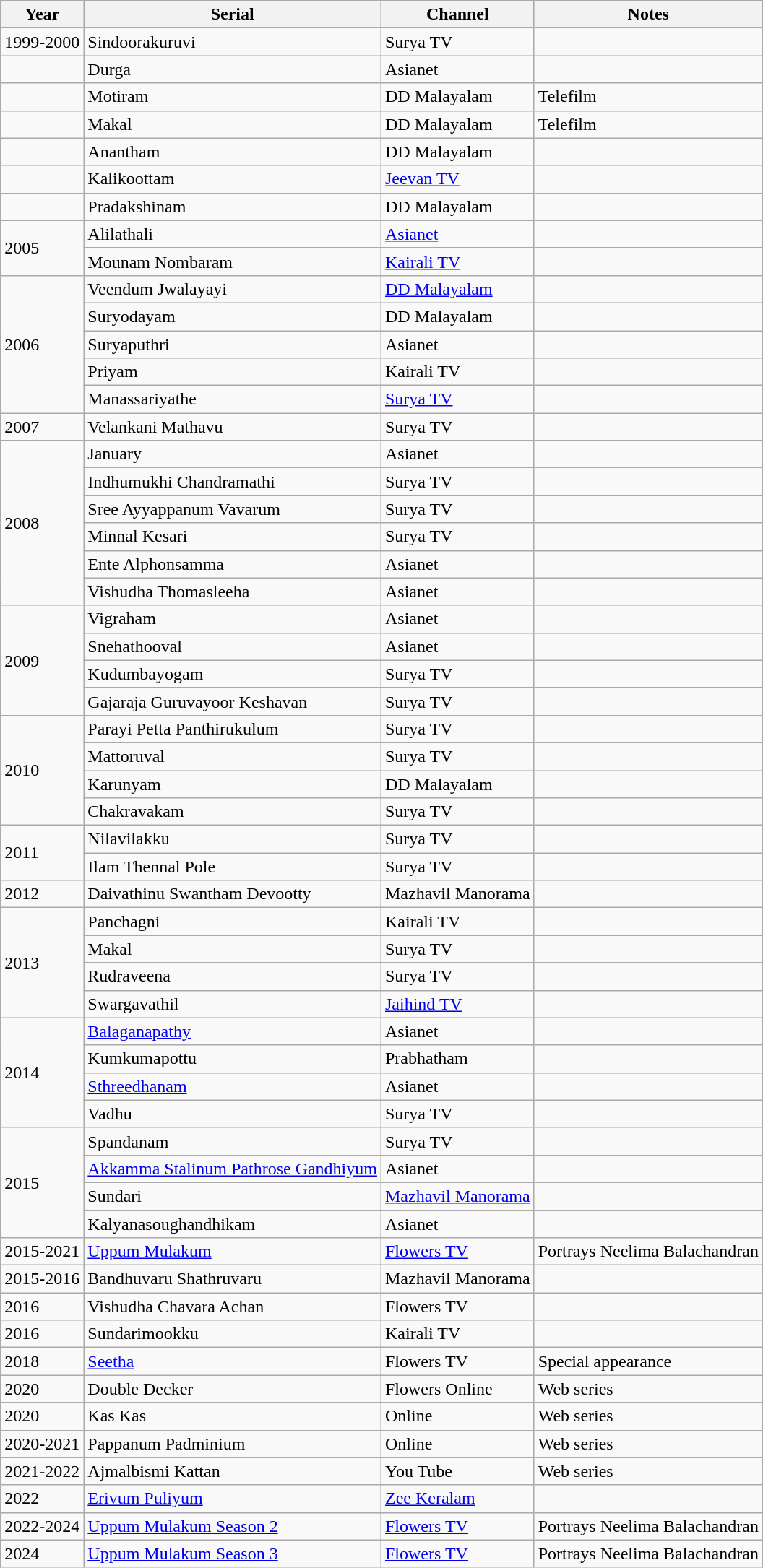<table class="wikitable sortable">
<tr style="background:#ccc; text-align:center;">
<th>Year</th>
<th>Serial</th>
<th>Channel</th>
<th>Notes</th>
</tr>
<tr>
<td>1999-2000</td>
<td>Sindoorakuruvi</td>
<td>Surya TV</td>
<td></td>
</tr>
<tr>
<td></td>
<td>Durga</td>
<td>Asianet</td>
<td></td>
</tr>
<tr>
<td></td>
<td>Motiram</td>
<td>DD Malayalam</td>
<td>Telefilm</td>
</tr>
<tr>
<td></td>
<td>Makal</td>
<td>DD Malayalam</td>
<td>Telefilm</td>
</tr>
<tr>
<td></td>
<td>Anantham</td>
<td>DD Malayalam</td>
<td></td>
</tr>
<tr>
<td></td>
<td>Kalikoottam</td>
<td><a href='#'>Jeevan TV</a></td>
<td></td>
</tr>
<tr>
<td></td>
<td>Pradakshinam</td>
<td>DD Malayalam</td>
<td></td>
</tr>
<tr>
<td Rowspan=2>2005</td>
<td>Alilathali</td>
<td><a href='#'>Asianet</a></td>
<td></td>
</tr>
<tr>
<td>Mounam Nombaram</td>
<td><a href='#'>Kairali TV</a></td>
<td></td>
</tr>
<tr>
<td Rowspan=5>2006</td>
<td>Veendum Jwalayayi</td>
<td><a href='#'>DD Malayalam</a></td>
<td></td>
</tr>
<tr>
<td>Suryodayam</td>
<td>DD Malayalam</td>
<td></td>
</tr>
<tr>
<td>Suryaputhri</td>
<td>Asianet</td>
<td></td>
</tr>
<tr>
<td>Priyam</td>
<td>Kairali TV</td>
<td></td>
</tr>
<tr>
<td>Manassariyathe</td>
<td><a href='#'>Surya TV</a></td>
<td></td>
</tr>
<tr>
<td>2007</td>
<td>Velankani Mathavu</td>
<td>Surya TV</td>
<td></td>
</tr>
<tr>
<td Rowspan=6>2008</td>
<td>January</td>
<td>Asianet</td>
<td></td>
</tr>
<tr>
<td>Indhumukhi Chandramathi</td>
<td>Surya TV</td>
<td></td>
</tr>
<tr>
<td>Sree Ayyappanum Vavarum</td>
<td>Surya TV</td>
<td></td>
</tr>
<tr>
<td>Minnal Kesari</td>
<td>Surya TV</td>
<td></td>
</tr>
<tr>
<td>Ente Alphonsamma</td>
<td>Asianet</td>
<td></td>
</tr>
<tr>
<td>Vishudha Thomasleeha</td>
<td>Asianet</td>
<td></td>
</tr>
<tr>
<td Rowspan=4>2009</td>
<td>Vigraham</td>
<td>Asianet</td>
<td></td>
</tr>
<tr>
<td>Snehathooval</td>
<td>Asianet</td>
<td></td>
</tr>
<tr>
<td>Kudumbayogam</td>
<td>Surya TV</td>
<td></td>
</tr>
<tr>
<td>Gajaraja Guruvayoor Keshavan</td>
<td>Surya TV</td>
<td></td>
</tr>
<tr>
<td Rowspan=4>2010</td>
<td>Parayi Petta Panthirukulum</td>
<td>Surya TV</td>
<td></td>
</tr>
<tr>
<td>Mattoruval</td>
<td>Surya TV</td>
<td></td>
</tr>
<tr>
<td>Karunyam</td>
<td>DD Malayalam</td>
<td></td>
</tr>
<tr>
<td>Chakravakam</td>
<td>Surya TV</td>
<td></td>
</tr>
<tr>
<td Rowspan=2>2011</td>
<td>Nilavilakku</td>
<td>Surya TV</td>
<td></td>
</tr>
<tr>
<td>Ilam Thennal Pole</td>
<td>Surya TV</td>
<td></td>
</tr>
<tr>
<td>2012</td>
<td>Daivathinu Swantham Devootty</td>
<td>Mazhavil Manorama</td>
<td></td>
</tr>
<tr>
<td Rowspan=4>2013</td>
<td>Panchagni</td>
<td>Kairali TV</td>
<td></td>
</tr>
<tr>
<td>Makal</td>
<td>Surya TV</td>
<td></td>
</tr>
<tr>
<td>Rudraveena</td>
<td>Surya TV</td>
<td></td>
</tr>
<tr>
<td>Swargavathil</td>
<td><a href='#'>Jaihind TV</a></td>
<td></td>
</tr>
<tr>
<td Rowspan=4>2014</td>
<td><a href='#'>Balaganapathy</a></td>
<td>Asianet</td>
<td></td>
</tr>
<tr>
<td>Kumkumapottu</td>
<td>Prabhatham</td>
<td></td>
</tr>
<tr>
<td><a href='#'>Sthreedhanam</a></td>
<td>Asianet</td>
<td></td>
</tr>
<tr>
<td>Vadhu</td>
<td>Surya TV</td>
<td></td>
</tr>
<tr>
<td rowspan=4>2015</td>
<td>Spandanam</td>
<td>Surya TV</td>
<td></td>
</tr>
<tr>
<td><a href='#'>Akkamma Stalinum Pathrose Gandhiyum</a></td>
<td>Asianet</td>
<td></td>
</tr>
<tr>
<td>Sundari</td>
<td><a href='#'>Mazhavil Manorama</a></td>
<td></td>
</tr>
<tr>
<td>Kalyanasoughandhikam</td>
<td>Asianet</td>
<td></td>
</tr>
<tr>
<td>2015-2021</td>
<td><a href='#'>Uppum Mulakum</a></td>
<td><a href='#'>Flowers TV</a></td>
<td>Portrays Neelima Balachandran</td>
</tr>
<tr>
<td>2015-2016</td>
<td>Bandhuvaru Shathruvaru</td>
<td>Mazhavil Manorama</td>
<td></td>
</tr>
<tr>
<td>2016</td>
<td>Vishudha Chavara Achan</td>
<td>Flowers TV</td>
<td></td>
</tr>
<tr>
<td>2016</td>
<td>Sundarimookku</td>
<td>Kairali TV</td>
<td></td>
</tr>
<tr>
<td>2018</td>
<td><a href='#'>Seetha</a></td>
<td>Flowers TV</td>
<td>Special appearance</td>
</tr>
<tr>
<td>2020</td>
<td>Double Decker</td>
<td>Flowers Online</td>
<td>Web series</td>
</tr>
<tr>
<td>2020</td>
<td>Kas Kas</td>
<td>Online</td>
<td>Web series</td>
</tr>
<tr>
<td>2020-2021</td>
<td>Pappanum Padminium</td>
<td>Online</td>
<td>Web series</td>
</tr>
<tr>
<td>2021-2022</td>
<td>Ajmalbismi Kattan</td>
<td>You Tube</td>
<td>Web series</td>
</tr>
<tr>
<td>2022</td>
<td><a href='#'>Erivum Puliyum</a></td>
<td><a href='#'>Zee Keralam</a></td>
<td></td>
</tr>
<tr>
<td>2022-2024</td>
<td><a href='#'>Uppum Mulakum Season 2</a></td>
<td><a href='#'>Flowers TV</a></td>
<td>Portrays Neelima Balachandran</td>
</tr>
<tr>
<td>2024</td>
<td><a href='#'>Uppum Mulakum Season 3</a></td>
<td><a href='#'>Flowers TV</a></td>
<td>Portrays Neelima Balachandran</td>
</tr>
</table>
